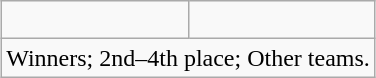<table class="wikitable" style="text-align:center; margin: 1em auto;">
<tr>
<td><br></td>
<td><br></td>
</tr>
<tr>
<td colspan="2"> Winners;  2nd–4th place;  Other teams.</td>
</tr>
</table>
